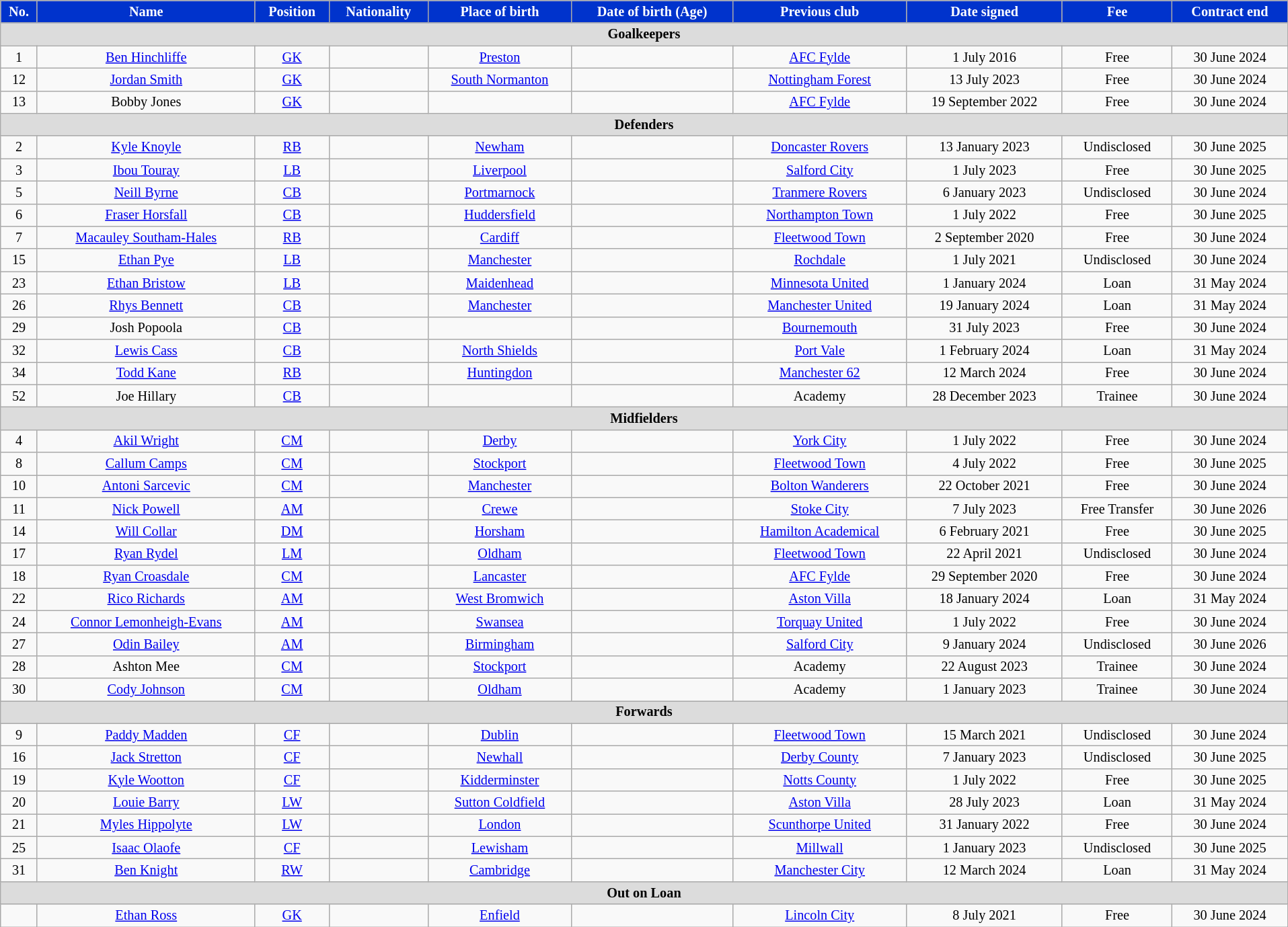<table class="wikitable" style="text-align:center; font-size:84.5%; width:101%;">
<tr>
<th style="color:white; background:#03c; text-align:center;">No.</th>
<th style="color:white; background:#03c; text-align:center;">Name</th>
<th style="color:white; background:#03c; text-align:center;">Position</th>
<th style="color:white; background:#03c; text-align:center;">Nationality</th>
<th style="color:white; background:#03c; text-align:center;">Place of birth</th>
<th style="color:white; background:#03c; text-align:center;">Date of birth (Age)</th>
<th style="color:white; background:#03c; text-align:center;">Previous club</th>
<th style="color:white; background:#03c; text-align:center;">Date signed</th>
<th style="color:white; background:#03c; text-align:center;">Fee</th>
<th style="color:white; background:#03c; text-align:center;">Contract end</th>
</tr>
<tr>
<th colspan="14" style="background:#dcdcdc; tepxt-align:center;">Goalkeepers</th>
</tr>
<tr>
<td>1</td>
<td><a href='#'>Ben Hinchliffe</a></td>
<td><a href='#'>GK</a></td>
<td></td>
<td><a href='#'>Preston</a></td>
<td></td>
<td><a href='#'>AFC Fylde</a></td>
<td>1 July 2016</td>
<td>Free</td>
<td>30 June 2024</td>
</tr>
<tr>
<td>12</td>
<td><a href='#'>Jordan Smith</a></td>
<td><a href='#'>GK</a></td>
<td></td>
<td><a href='#'>South Normanton</a></td>
<td></td>
<td><a href='#'>Nottingham Forest</a></td>
<td>13 July 2023</td>
<td>Free</td>
<td>30 June 2024</td>
</tr>
<tr>
<td>13</td>
<td>Bobby Jones</td>
<td><a href='#'>GK</a></td>
<td></td>
<td></td>
<td></td>
<td><a href='#'>AFC Fylde</a></td>
<td>19 September 2022</td>
<td>Free</td>
<td>30 June 2024</td>
</tr>
<tr>
<th colspan="14" style="background:#dcdcdc; tepxt-align:center;">Defenders</th>
</tr>
<tr>
<td>2</td>
<td><a href='#'>Kyle Knoyle</a></td>
<td><a href='#'>RB</a></td>
<td></td>
<td><a href='#'>Newham</a></td>
<td></td>
<td><a href='#'>Doncaster Rovers</a></td>
<td>13 January 2023</td>
<td>Undisclosed</td>
<td>30 June 2025</td>
</tr>
<tr>
<td>3</td>
<td><a href='#'>Ibou Touray</a></td>
<td><a href='#'>LB</a></td>
<td></td>
<td> <a href='#'>Liverpool</a></td>
<td></td>
<td><a href='#'>Salford City</a></td>
<td>1 July 2023</td>
<td>Free</td>
<td>30 June 2025</td>
</tr>
<tr>
<td>5</td>
<td><a href='#'>Neill Byrne</a></td>
<td><a href='#'>CB</a></td>
<td></td>
<td><a href='#'>Portmarnock</a></td>
<td></td>
<td><a href='#'>Tranmere Rovers</a></td>
<td>6 January 2023</td>
<td>Undisclosed</td>
<td>30 June 2024</td>
</tr>
<tr>
<td>6</td>
<td><a href='#'>Fraser Horsfall</a></td>
<td><a href='#'>CB</a></td>
<td></td>
<td><a href='#'>Huddersfield</a></td>
<td></td>
<td><a href='#'>Northampton Town</a></td>
<td>1 July 2022</td>
<td>Free</td>
<td>30 June 2025</td>
</tr>
<tr>
<td>7</td>
<td><a href='#'>Macauley Southam-Hales</a></td>
<td><a href='#'>RB</a></td>
<td></td>
<td><a href='#'>Cardiff</a></td>
<td></td>
<td><a href='#'>Fleetwood Town</a></td>
<td>2 September 2020</td>
<td>Free</td>
<td>30 June 2024</td>
</tr>
<tr>
<td>15</td>
<td><a href='#'>Ethan Pye</a></td>
<td><a href='#'>LB</a></td>
<td></td>
<td><a href='#'>Manchester</a></td>
<td></td>
<td><a href='#'>Rochdale</a></td>
<td>1 July 2021</td>
<td>Undisclosed</td>
<td>30 June 2024</td>
</tr>
<tr>
<td>23</td>
<td><a href='#'>Ethan Bristow</a></td>
<td><a href='#'>LB</a></td>
<td></td>
<td> <a href='#'>Maidenhead</a></td>
<td></td>
<td> <a href='#'>Minnesota United</a></td>
<td>1 January 2024</td>
<td>Loan</td>
<td>31 May 2024</td>
</tr>
<tr>
<td>26</td>
<td><a href='#'>Rhys Bennett</a></td>
<td><a href='#'>CB</a></td>
<td></td>
<td><a href='#'>Manchester</a></td>
<td></td>
<td><a href='#'>Manchester United</a></td>
<td>19 January 2024</td>
<td>Loan</td>
<td>31 May 2024</td>
</tr>
<tr>
<td>29</td>
<td>Josh Popoola</td>
<td><a href='#'>CB</a></td>
<td></td>
<td></td>
<td></td>
<td><a href='#'>Bournemouth</a></td>
<td>31 July 2023</td>
<td>Free</td>
<td>30 June 2024</td>
</tr>
<tr>
<td>32</td>
<td><a href='#'>Lewis Cass</a></td>
<td><a href='#'>CB</a></td>
<td></td>
<td><a href='#'>North Shields</a></td>
<td></td>
<td><a href='#'>Port Vale</a></td>
<td>1 February 2024</td>
<td>Loan</td>
<td>31 May 2024</td>
</tr>
<tr>
<td>34</td>
<td><a href='#'>Todd Kane</a></td>
<td><a href='#'>RB</a></td>
<td></td>
<td><a href='#'>Huntingdon</a></td>
<td></td>
<td> <a href='#'>Manchester 62</a></td>
<td>12 March 2024</td>
<td>Free</td>
<td>30 June 2024</td>
</tr>
<tr>
<td>52</td>
<td>Joe Hillary</td>
<td><a href='#'>CB</a></td>
<td></td>
<td></td>
<td></td>
<td>Academy</td>
<td>28 December 2023</td>
<td>Trainee</td>
<td>30 June 2024</td>
</tr>
<tr>
<th colspan="14" style="background:#dcdcdc; tepxt-align:center;">Midfielders</th>
</tr>
<tr>
<td>4</td>
<td><a href='#'>Akil Wright</a></td>
<td><a href='#'>CM</a></td>
<td></td>
<td><a href='#'>Derby</a></td>
<td></td>
<td><a href='#'>York City</a></td>
<td>1 July 2022</td>
<td>Free</td>
<td>30 June 2024</td>
</tr>
<tr>
<td>8</td>
<td><a href='#'>Callum Camps</a></td>
<td><a href='#'>CM</a></td>
<td></td>
<td> <a href='#'>Stockport</a></td>
<td></td>
<td><a href='#'>Fleetwood Town</a></td>
<td>4 July 2022</td>
<td>Free</td>
<td>30 June 2025</td>
</tr>
<tr>
<td>10</td>
<td><a href='#'>Antoni Sarcevic</a></td>
<td><a href='#'>CM</a></td>
<td></td>
<td><a href='#'>Manchester</a></td>
<td></td>
<td><a href='#'>Bolton Wanderers</a></td>
<td>22 October 2021</td>
<td>Free</td>
<td>30 June 2024</td>
</tr>
<tr>
<td>11</td>
<td><a href='#'>Nick Powell</a></td>
<td><a href='#'>AM</a></td>
<td></td>
<td><a href='#'>Crewe</a></td>
<td></td>
<td><a href='#'>Stoke City</a></td>
<td>7 July 2023</td>
<td>Free Transfer</td>
<td>30 June 2026</td>
</tr>
<tr>
<td>14</td>
<td><a href='#'>Will Collar</a></td>
<td><a href='#'>DM</a></td>
<td></td>
<td><a href='#'>Horsham</a></td>
<td></td>
<td> <a href='#'>Hamilton Academical</a></td>
<td>6 February 2021</td>
<td>Free</td>
<td>30 June 2025</td>
</tr>
<tr>
<td>17</td>
<td><a href='#'>Ryan Rydel</a></td>
<td><a href='#'>LM</a></td>
<td></td>
<td><a href='#'>Oldham</a></td>
<td></td>
<td><a href='#'>Fleetwood Town</a></td>
<td>22 April 2021</td>
<td>Undisclosed</td>
<td>30 June 2024</td>
</tr>
<tr>
<td>18</td>
<td><a href='#'>Ryan Croasdale</a></td>
<td><a href='#'>CM</a></td>
<td></td>
<td><a href='#'>Lancaster</a></td>
<td></td>
<td><a href='#'>AFC Fylde</a></td>
<td>29 September 2020</td>
<td>Free</td>
<td>30 June 2024</td>
</tr>
<tr>
<td>22</td>
<td><a href='#'>Rico Richards</a></td>
<td><a href='#'>AM</a></td>
<td></td>
<td><a href='#'>West Bromwich</a></td>
<td></td>
<td><a href='#'>Aston Villa</a></td>
<td>18 January 2024</td>
<td>Loan</td>
<td>31 May 2024</td>
</tr>
<tr>
<td>24</td>
<td><a href='#'>Connor Lemonheigh-Evans</a></td>
<td><a href='#'>AM</a></td>
<td></td>
<td><a href='#'>Swansea</a></td>
<td></td>
<td><a href='#'>Torquay United</a></td>
<td>1 July 2022</td>
<td>Free</td>
<td>30 June 2024</td>
</tr>
<tr>
<td>27</td>
<td><a href='#'>Odin Bailey</a></td>
<td><a href='#'>AM</a></td>
<td></td>
<td><a href='#'>Birmingham</a></td>
<td></td>
<td><a href='#'>Salford City</a></td>
<td>9 January 2024</td>
<td>Undisclosed</td>
<td>30 June 2026</td>
</tr>
<tr>
<td>28</td>
<td>Ashton Mee</td>
<td><a href='#'>CM</a></td>
<td></td>
<td><a href='#'>Stockport</a></td>
<td></td>
<td>Academy</td>
<td>22 August 2023</td>
<td>Trainee</td>
<td>30 June 2024</td>
</tr>
<tr>
<td>30</td>
<td><a href='#'>Cody Johnson</a></td>
<td><a href='#'>CM</a></td>
<td></td>
<td><a href='#'>Oldham</a></td>
<td></td>
<td>Academy</td>
<td>1 January 2023</td>
<td>Trainee</td>
<td>30 June 2024</td>
</tr>
<tr>
<th colspan="14" style="background:#dcdcdc; tepxt-align:center;">Forwards</th>
</tr>
<tr>
<td>9</td>
<td><a href='#'>Paddy Madden</a></td>
<td><a href='#'>CF</a></td>
<td></td>
<td><a href='#'>Dublin</a></td>
<td></td>
<td><a href='#'>Fleetwood Town</a></td>
<td>15 March 2021</td>
<td>Undisclosed</td>
<td>30 June 2024</td>
</tr>
<tr>
<td>16</td>
<td><a href='#'>Jack Stretton</a></td>
<td><a href='#'>CF</a></td>
<td></td>
<td><a href='#'>Newhall</a></td>
<td></td>
<td><a href='#'>Derby County</a></td>
<td>7 January 2023</td>
<td>Undisclosed</td>
<td>30 June 2025</td>
</tr>
<tr>
<td>19</td>
<td><a href='#'>Kyle Wootton</a></td>
<td><a href='#'>CF</a></td>
<td></td>
<td><a href='#'>Kidderminster</a></td>
<td></td>
<td><a href='#'>Notts County</a></td>
<td>1 July 2022</td>
<td>Free</td>
<td>30 June 2025</td>
</tr>
<tr>
<td>20</td>
<td><a href='#'>Louie Barry</a></td>
<td><a href='#'>LW</a></td>
<td></td>
<td><a href='#'>Sutton Coldfield</a></td>
<td></td>
<td><a href='#'>Aston Villa</a></td>
<td>28 July 2023</td>
<td>Loan</td>
<td>31 May 2024</td>
</tr>
<tr>
<td>21</td>
<td><a href='#'>Myles Hippolyte</a></td>
<td><a href='#'>LW</a></td>
<td></td>
<td> <a href='#'>London</a></td>
<td></td>
<td><a href='#'>Scunthorpe United</a></td>
<td>31 January 2022</td>
<td>Free</td>
<td>30 June 2024</td>
</tr>
<tr>
<td>25</td>
<td><a href='#'>Isaac Olaofe</a></td>
<td><a href='#'>CF</a></td>
<td></td>
<td><a href='#'>Lewisham</a></td>
<td></td>
<td><a href='#'>Millwall</a></td>
<td>1 January 2023</td>
<td>Undisclosed</td>
<td>30 June 2025</td>
</tr>
<tr>
<td>31</td>
<td><a href='#'>Ben Knight</a></td>
<td><a href='#'>RW</a></td>
<td></td>
<td><a href='#'>Cambridge</a></td>
<td></td>
<td><a href='#'>Manchester City</a></td>
<td>12 March 2024</td>
<td>Loan</td>
<td>31 May 2024</td>
</tr>
<tr>
<th colspan="14" style="background:#dcdcdc; tepxt-align:center;">Out on Loan</th>
</tr>
<tr>
<td></td>
<td><a href='#'>Ethan Ross</a></td>
<td><a href='#'>GK</a></td>
<td></td>
<td><a href='#'>Enfield</a></td>
<td></td>
<td><a href='#'>Lincoln City</a></td>
<td>8 July 2021</td>
<td>Free</td>
<td>30 June 2024</td>
</tr>
</table>
